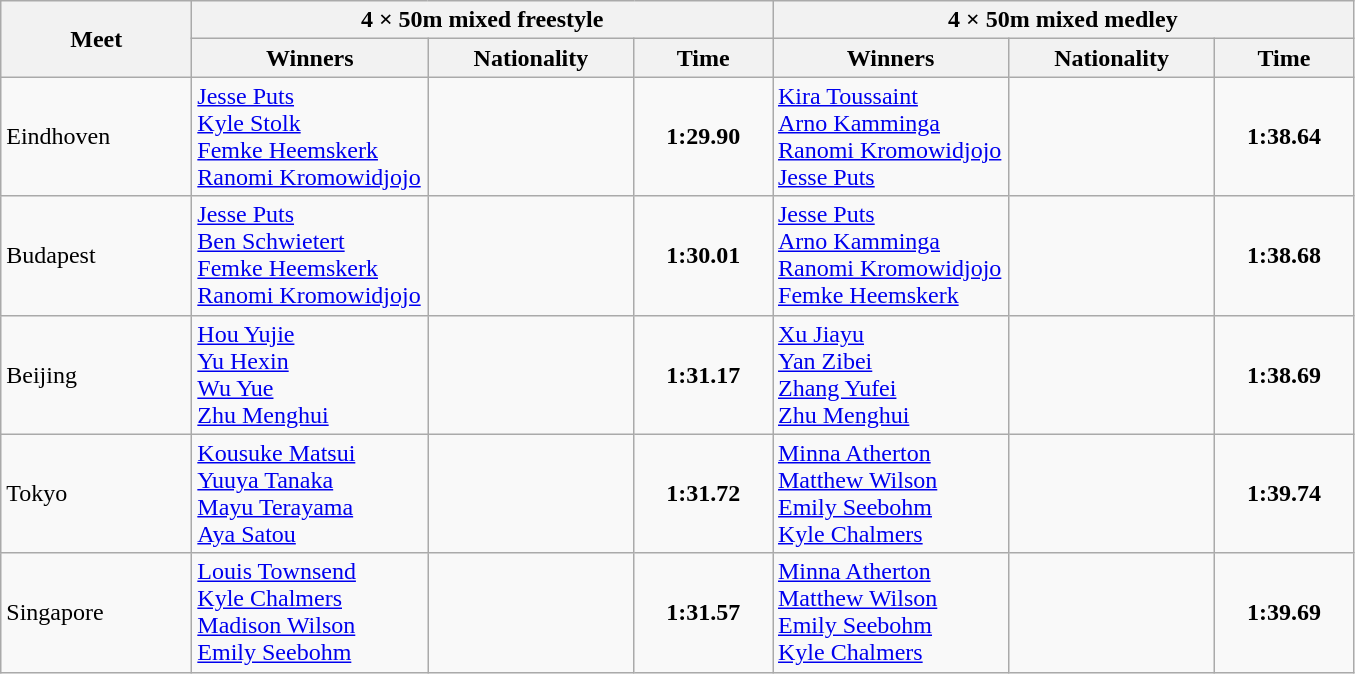<table class="wikitable">
<tr>
<th width=120 rowspan=2>Meet</th>
<th colspan=3>4 × 50m mixed freestyle</th>
<th colspan=3>4 × 50m mixed medley</th>
</tr>
<tr>
<th width=150>Winners</th>
<th width=130>Nationality</th>
<th width=85>Time</th>
<th width=150>Winners</th>
<th width=130>Nationality</th>
<th width=85>Time</th>
</tr>
<tr>
<td>Eindhoven</td>
<td><a href='#'>Jesse Puts</a><br><a href='#'>Kyle Stolk</a><br><a href='#'>Femke Heemskerk</a><br><a href='#'>Ranomi Kromowidjojo</a></td>
<td></td>
<td align=center><strong>1:29.90</strong></td>
<td><a href='#'>Kira Toussaint</a><br><a href='#'>Arno Kamminga</a><br><a href='#'>Ranomi Kromowidjojo</a><br><a href='#'>Jesse Puts</a></td>
<td></td>
<td align=center><strong>1:38.64</strong></td>
</tr>
<tr>
<td>Budapest</td>
<td><a href='#'>Jesse Puts</a><br><a href='#'>Ben Schwietert</a><br><a href='#'>Femke Heemskerk</a><br><a href='#'>Ranomi Kromowidjojo</a></td>
<td></td>
<td align=center><strong>1:30.01</strong></td>
<td><a href='#'>Jesse Puts</a><br><a href='#'>Arno Kamminga</a><br><a href='#'>Ranomi Kromowidjojo</a><br><a href='#'>Femke Heemskerk</a></td>
<td></td>
<td align=center><strong>1:38.68</strong></td>
</tr>
<tr>
<td>Beijing</td>
<td><a href='#'>Hou Yujie</a><br><a href='#'>Yu Hexin</a><br><a href='#'>Wu Yue</a><br><a href='#'>Zhu Menghui</a></td>
<td></td>
<td align=center><strong>1:31.17</strong></td>
<td><a href='#'>Xu Jiayu</a><br><a href='#'>Yan Zibei</a><br><a href='#'>Zhang Yufei</a><br><a href='#'>Zhu Menghui</a></td>
<td></td>
<td align=center><strong>1:38.69</strong></td>
</tr>
<tr>
<td>Tokyo</td>
<td><a href='#'>Kousuke Matsui</a><br><a href='#'>Yuuya Tanaka</a><br><a href='#'>Mayu Terayama</a><br><a href='#'>Aya Satou</a></td>
<td></td>
<td align=center><strong>1:31.72</strong></td>
<td><a href='#'>Minna Atherton</a><br><a href='#'>Matthew Wilson</a><br><a href='#'>Emily Seebohm</a><br><a href='#'>Kyle Chalmers</a></td>
<td></td>
<td align=center><strong>1:39.74</strong></td>
</tr>
<tr>
<td>Singapore</td>
<td><a href='#'>Louis Townsend</a><br><a href='#'>Kyle Chalmers</a><br><a href='#'>Madison Wilson</a><br><a href='#'>Emily Seebohm</a></td>
<td></td>
<td align=center><strong>1:31.57</strong></td>
<td><a href='#'>Minna Atherton</a><br><a href='#'>Matthew Wilson</a><br><a href='#'>Emily Seebohm</a><br><a href='#'>Kyle Chalmers</a></td>
<td></td>
<td align=center><strong>1:39.69</strong></td>
</tr>
</table>
